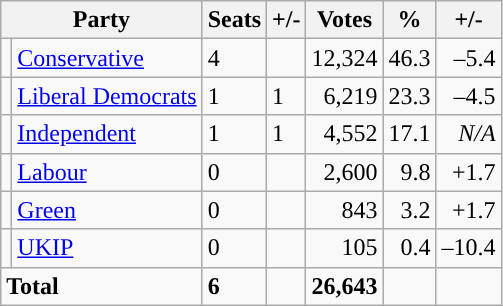<table class="wikitable sortable">
<tr>
<th colspan="2">Party</th>
<th>Seats</th>
<th>+/-</th>
<th>Votes</th>
<th>%</th>
<th>+/-</th>
</tr>
<tr>
<td style="background-color: "></td>
<td><a href='#'>Conservative</a></td>
<td>4</td>
<td></td>
<td style="text-align:right;">12,324</td>
<td style="text-align:right;">46.3</td>
<td style="text-align:right;">–5.4</td>
</tr>
<tr>
<td style="background-color: "></td>
<td><a href='#'>Liberal Democrats</a></td>
<td>1</td>
<td> 1</td>
<td style="text-align:right;">6,219</td>
<td style="text-align:right;">23.3</td>
<td style="text-align:right;">–4.5</td>
</tr>
<tr>
<td style="background-color: "></td>
<td><a href='#'>Independent</a></td>
<td>1</td>
<td> 1</td>
<td style="text-align:right;">4,552</td>
<td style="text-align:right;">17.1</td>
<td style="text-align:right;"><em>N/A</em></td>
</tr>
<tr>
<td style="background-color: "></td>
<td><a href='#'>Labour</a></td>
<td>0</td>
<td></td>
<td style="text-align:right;">2,600</td>
<td style="text-align:right;">9.8</td>
<td style="text-align:right;">+1.7</td>
</tr>
<tr>
<td style="background-color: "></td>
<td><a href='#'>Green</a></td>
<td>0</td>
<td></td>
<td style="text-align:right;">843</td>
<td style="text-align:right;">3.2</td>
<td style="text-align:right;">+1.7</td>
</tr>
<tr>
<td style="background-color: "></td>
<td><a href='#'>UKIP</a></td>
<td>0</td>
<td></td>
<td style="text-align:right;">105</td>
<td style="text-align:right;">0.4</td>
<td style="text-align:right;">–10.4</td>
</tr>
<tr>
<td colspan="2"><strong>Total</strong></td>
<td><strong>6</strong></td>
<td></td>
<td style="text-align:right;"><strong>26,643</strong></td>
<td style="text-align:right;"></td>
<td style="text-align:right;"></td>
</tr>
</table>
